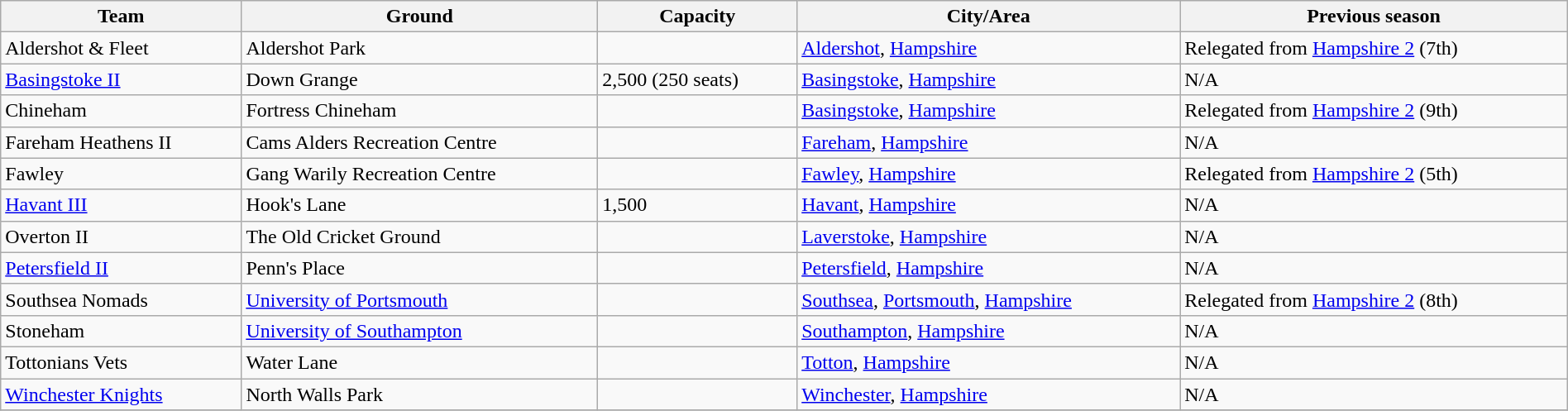<table class="wikitable sortable" width=100%>
<tr>
<th>Team</th>
<th>Ground</th>
<th>Capacity</th>
<th>City/Area</th>
<th>Previous season</th>
</tr>
<tr>
<td>Aldershot & Fleet</td>
<td>Aldershot Park</td>
<td></td>
<td><a href='#'>Aldershot</a>, <a href='#'>Hampshire</a></td>
<td>Relegated from <a href='#'>Hampshire 2</a> (7th)</td>
</tr>
<tr>
<td><a href='#'>Basingstoke II</a></td>
<td>Down Grange</td>
<td>2,500 (250 seats)</td>
<td><a href='#'>Basingstoke</a>, <a href='#'>Hampshire</a></td>
<td>N/A</td>
</tr>
<tr>
<td>Chineham</td>
<td>Fortress Chineham</td>
<td></td>
<td><a href='#'>Basingstoke</a>, <a href='#'>Hampshire</a></td>
<td>Relegated from <a href='#'>Hampshire 2</a> (9th)</td>
</tr>
<tr>
<td>Fareham Heathens II</td>
<td>Cams Alders Recreation Centre</td>
<td></td>
<td><a href='#'>Fareham</a>, <a href='#'>Hampshire</a></td>
<td>N/A</td>
</tr>
<tr>
<td>Fawley</td>
<td>Gang Warily Recreation Centre</td>
<td></td>
<td><a href='#'>Fawley</a>, <a href='#'>Hampshire</a></td>
<td>Relegated from <a href='#'>Hampshire 2</a> (5th)</td>
</tr>
<tr>
<td><a href='#'>Havant III</a></td>
<td>Hook's Lane</td>
<td>1,500</td>
<td><a href='#'>Havant</a>, <a href='#'>Hampshire</a></td>
<td>N/A</td>
</tr>
<tr>
<td>Overton II</td>
<td>The Old Cricket Ground</td>
<td></td>
<td><a href='#'>Laverstoke</a>, <a href='#'>Hampshire</a></td>
<td>N/A</td>
</tr>
<tr>
<td><a href='#'>Petersfield II</a></td>
<td>Penn's Place</td>
<td></td>
<td><a href='#'>Petersfield</a>, <a href='#'>Hampshire</a></td>
<td>N/A</td>
</tr>
<tr>
<td>Southsea Nomads</td>
<td><a href='#'>University of Portsmouth</a></td>
<td></td>
<td><a href='#'>Southsea</a>, <a href='#'>Portsmouth</a>, <a href='#'>Hampshire</a></td>
<td>Relegated from <a href='#'>Hampshire 2</a> (8th)</td>
</tr>
<tr>
<td>Stoneham</td>
<td><a href='#'>University of Southampton</a></td>
<td></td>
<td><a href='#'>Southampton</a>, <a href='#'>Hampshire</a></td>
<td>N/A</td>
</tr>
<tr>
<td>Tottonians Vets</td>
<td>Water Lane</td>
<td></td>
<td><a href='#'>Totton</a>, <a href='#'>Hampshire</a></td>
<td>N/A</td>
</tr>
<tr>
<td><a href='#'>Winchester Knights</a></td>
<td>North Walls Park</td>
<td></td>
<td><a href='#'>Winchester</a>, <a href='#'>Hampshire</a></td>
<td>N/A</td>
</tr>
<tr>
</tr>
</table>
